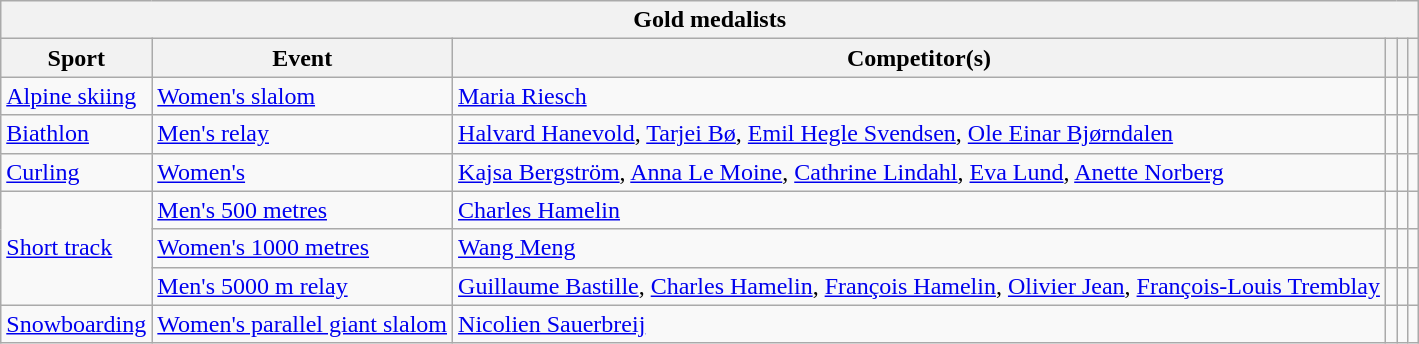<table class="wikitable">
<tr>
<th colspan="6">Gold medalists</th>
</tr>
<tr>
<th>Sport</th>
<th>Event</th>
<th>Competitor(s)</th>
<th></th>
<th></th>
<th></th>
</tr>
<tr>
<td><a href='#'>Alpine skiing</a></td>
<td><a href='#'>Women's slalom</a></td>
<td><a href='#'>Maria Riesch</a></td>
<td></td>
<td></td>
<td></td>
</tr>
<tr>
<td><a href='#'>Biathlon</a></td>
<td><a href='#'>Men's relay</a></td>
<td><a href='#'>Halvard Hanevold</a>, <a href='#'>Tarjei Bø</a>, <a href='#'>Emil Hegle Svendsen</a>, <a href='#'>Ole Einar Bjørndalen</a></td>
<td></td>
<td></td>
<td></td>
</tr>
<tr>
<td><a href='#'>Curling</a></td>
<td><a href='#'>Women's</a></td>
<td><a href='#'>Kajsa Bergström</a>, <a href='#'>Anna Le Moine</a>, <a href='#'>Cathrine Lindahl</a>, <a href='#'>Eva Lund</a>, <a href='#'>Anette Norberg</a></td>
<td></td>
<td></td>
<td></td>
</tr>
<tr>
<td rowspan=3><a href='#'>Short track</a></td>
<td><a href='#'>Men's 500 metres</a></td>
<td><a href='#'>Charles Hamelin</a></td>
<td></td>
<td></td>
<td></td>
</tr>
<tr>
<td><a href='#'>Women's 1000 metres</a></td>
<td><a href='#'>Wang Meng</a></td>
<td></td>
<td></td>
<td></td>
</tr>
<tr>
<td><a href='#'>Men's 5000 m relay</a></td>
<td><a href='#'>Guillaume Bastille</a>, <a href='#'>Charles Hamelin</a>, <a href='#'>François Hamelin</a>, <a href='#'>Olivier Jean</a>, <a href='#'>François-Louis Tremblay</a></td>
<td></td>
<td></td>
<td></td>
</tr>
<tr>
<td><a href='#'>Snowboarding</a></td>
<td><a href='#'>Women's parallel giant slalom</a></td>
<td><a href='#'>Nicolien Sauerbreij</a></td>
<td></td>
<td></td>
<td></td>
</tr>
</table>
